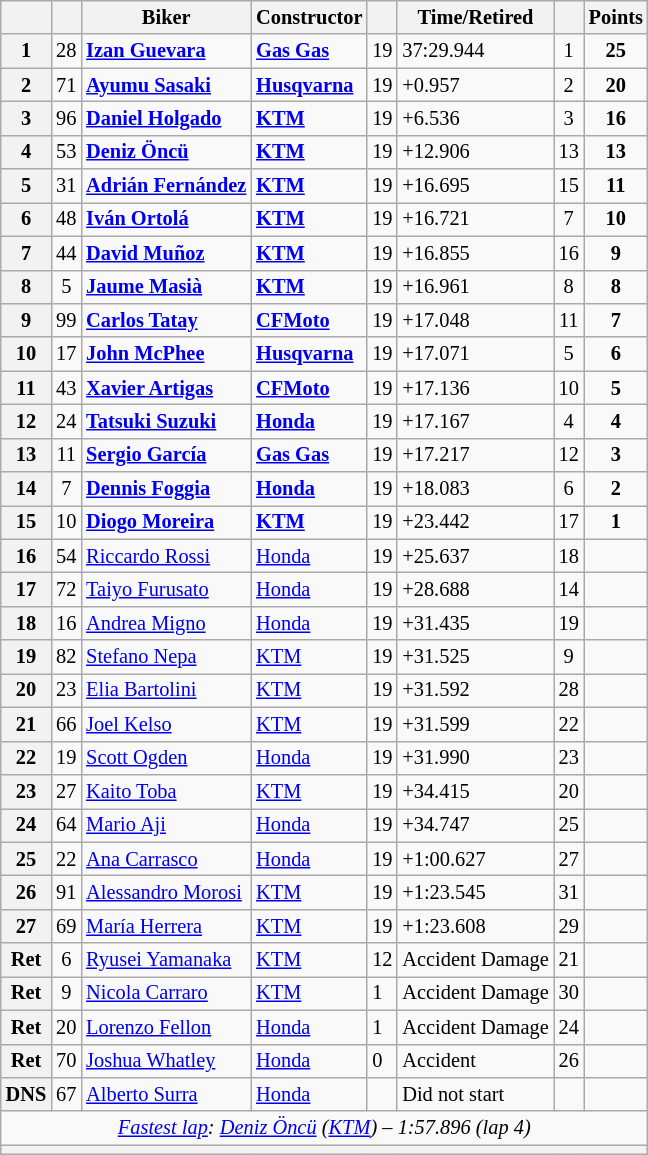<table class="wikitable sortable" style="font-size: 85%;">
<tr>
<th scope="col"></th>
<th scope="col"></th>
<th scope="col">Biker</th>
<th scope="col">Constructor</th>
<th scope="col" class="unsortable"></th>
<th scope="col" class="unsortable">Time/Retired</th>
<th scope="col"></th>
<th scope="col">Points</th>
</tr>
<tr>
<th scope="row">1</th>
<td align="center">28</td>
<td> <strong><a href='#'>Izan Guevara</a></strong></td>
<td><strong><a href='#'>Gas Gas</a></strong></td>
<td>19</td>
<td>37:29.944</td>
<td align="center">1</td>
<td align="center"><strong>25</strong></td>
</tr>
<tr>
<th scope="row">2</th>
<td align="center">71</td>
<td> <strong><a href='#'>Ayumu Sasaki</a></strong></td>
<td><strong><a href='#'>Husqvarna</a></strong></td>
<td>19</td>
<td>+0.957</td>
<td align="center">2</td>
<td align="center"><strong>20</strong></td>
</tr>
<tr>
<th scope="row">3</th>
<td align="center">96</td>
<td> <strong><a href='#'>Daniel Holgado</a></strong></td>
<td><strong><a href='#'>KTM</a></strong></td>
<td>19</td>
<td>+6.536</td>
<td align="center">3</td>
<td align="center"><strong>16</strong></td>
</tr>
<tr>
<th scope="row">4</th>
<td align="center">53</td>
<td> <strong><a href='#'>Deniz Öncü</a></strong></td>
<td><strong><a href='#'>KTM</a></strong></td>
<td>19</td>
<td>+12.906</td>
<td align="center">13</td>
<td align="center"><strong>13</strong></td>
</tr>
<tr>
<th scope="row">5</th>
<td align="center">31</td>
<td> <strong><a href='#'>Adrián Fernández</a></strong></td>
<td><strong><a href='#'>KTM</a></strong></td>
<td>19</td>
<td>+16.695</td>
<td align="center">15</td>
<td align="center"><strong>11</strong></td>
</tr>
<tr>
<th scope="row">6</th>
<td align="center">48</td>
<td> <strong><a href='#'>Iván Ortolá</a></strong></td>
<td><strong><a href='#'>KTM</a></strong></td>
<td>19</td>
<td>+16.721</td>
<td align="center">7</td>
<td align="center"><strong>10</strong></td>
</tr>
<tr>
<th scope="row">7</th>
<td align="center">44</td>
<td> <strong><a href='#'>David Muñoz</a></strong></td>
<td><strong><a href='#'>KTM</a></strong></td>
<td>19</td>
<td>+16.855</td>
<td align="center">16</td>
<td align="center"><strong>9</strong></td>
</tr>
<tr>
<th scope="row">8</th>
<td align="center">5</td>
<td> <strong><a href='#'>Jaume Masià</a></strong></td>
<td><strong><a href='#'>KTM</a></strong></td>
<td>19</td>
<td>+16.961</td>
<td align="center">8</td>
<td align="center"><strong>8</strong></td>
</tr>
<tr>
<th scope="row">9</th>
<td align="center">99</td>
<td> <strong><a href='#'>Carlos Tatay</a></strong></td>
<td><strong><a href='#'>CFMoto</a></strong></td>
<td>19</td>
<td>+17.048</td>
<td align="center">11</td>
<td align="center"><strong>7</strong></td>
</tr>
<tr>
<th scope="row">10</th>
<td align="center">17</td>
<td> <strong><a href='#'>John McPhee</a></strong></td>
<td><strong><a href='#'>Husqvarna</a></strong></td>
<td>19</td>
<td>+17.071</td>
<td align="center">5</td>
<td align="center"><strong>6</strong></td>
</tr>
<tr>
<th scope="row">11</th>
<td align="center">43</td>
<td> <strong><a href='#'>Xavier Artigas</a></strong></td>
<td><strong><a href='#'>CFMoto</a></strong></td>
<td>19</td>
<td>+17.136</td>
<td align="center">10</td>
<td align="center"><strong>5</strong></td>
</tr>
<tr>
<th scope="row">12</th>
<td align="center">24</td>
<td> <strong><a href='#'>Tatsuki Suzuki</a></strong></td>
<td><strong><a href='#'>Honda</a></strong></td>
<td>19</td>
<td>+17.167</td>
<td align="center">4</td>
<td align="center"><strong>4</strong></td>
</tr>
<tr>
<th scope="row">13</th>
<td align="center">11</td>
<td> <strong><a href='#'>Sergio García</a></strong></td>
<td><strong><a href='#'>Gas Gas</a></strong></td>
<td>19</td>
<td>+17.217</td>
<td align="center">12</td>
<td align="center"><strong>3</strong></td>
</tr>
<tr>
<th scope="row">14</th>
<td align="center">7</td>
<td> <strong><a href='#'>Dennis Foggia</a></strong></td>
<td><strong><a href='#'>Honda</a></strong></td>
<td>19</td>
<td>+18.083</td>
<td align="center">6</td>
<td align="center"><strong>2</strong></td>
</tr>
<tr>
<th scope="row">15</th>
<td align="center">10</td>
<td> <strong><a href='#'>Diogo Moreira</a></strong></td>
<td><strong><a href='#'>KTM</a></strong></td>
<td>19</td>
<td>+23.442</td>
<td align="center">17</td>
<td align="center"><strong>1</strong></td>
</tr>
<tr>
<th scope="row">16</th>
<td align="center">54</td>
<td> <a href='#'>Riccardo Rossi</a></td>
<td><a href='#'>Honda</a></td>
<td>19</td>
<td>+25.637</td>
<td align="center">18</td>
<td></td>
</tr>
<tr>
<th scope="row">17</th>
<td align="center">72</td>
<td> <a href='#'>Taiyo Furusato</a></td>
<td><a href='#'>Honda</a></td>
<td>19</td>
<td>+28.688</td>
<td align="center">14</td>
<td></td>
</tr>
<tr>
<th scope="row">18</th>
<td align="center">16</td>
<td> <a href='#'>Andrea Migno</a></td>
<td><a href='#'>Honda</a></td>
<td>19</td>
<td>+31.435</td>
<td align="center">19</td>
<td></td>
</tr>
<tr>
<th scope="row">19</th>
<td align="center">82</td>
<td> <a href='#'>Stefano Nepa</a></td>
<td><a href='#'>KTM</a></td>
<td>19</td>
<td>+31.525</td>
<td align="center">9</td>
<td></td>
</tr>
<tr>
<th scope="row">20</th>
<td align="center">23</td>
<td> <a href='#'>Elia Bartolini</a></td>
<td><a href='#'>KTM</a></td>
<td>19</td>
<td>+31.592</td>
<td align="center">28</td>
<td></td>
</tr>
<tr>
<th scope="row">21</th>
<td align="center">66</td>
<td> <a href='#'>Joel Kelso</a></td>
<td><a href='#'>KTM</a></td>
<td>19</td>
<td>+31.599</td>
<td align="center">22</td>
<td></td>
</tr>
<tr>
<th scope="row">22</th>
<td align="center">19</td>
<td> <a href='#'>Scott Ogden</a></td>
<td><a href='#'>Honda</a></td>
<td>19</td>
<td>+31.990</td>
<td align="center">23</td>
<td></td>
</tr>
<tr>
<th scope="row">23</th>
<td align="center">27</td>
<td> <a href='#'>Kaito Toba</a></td>
<td><a href='#'>KTM</a></td>
<td>19</td>
<td>+34.415</td>
<td align="center">20</td>
<td></td>
</tr>
<tr>
<th scope="row">24</th>
<td align="center">64</td>
<td> <a href='#'>Mario Aji</a></td>
<td><a href='#'>Honda</a></td>
<td>19</td>
<td>+34.747</td>
<td align="center">25</td>
<td></td>
</tr>
<tr>
<th scope="row">25</th>
<td align="center">22</td>
<td> <a href='#'>Ana Carrasco</a></td>
<td><a href='#'>Honda</a></td>
<td>19</td>
<td>+1:00.627</td>
<td align="center">27</td>
<td></td>
</tr>
<tr>
<th scope="row">26</th>
<td align="center">91</td>
<td> <a href='#'>Alessandro Morosi</a></td>
<td><a href='#'>KTM</a></td>
<td>19</td>
<td>+1:23.545</td>
<td align="center">31</td>
<td></td>
</tr>
<tr>
<th scope="row">27</th>
<td align="center">69</td>
<td> <a href='#'>María Herrera</a></td>
<td><a href='#'>KTM</a></td>
<td>19</td>
<td>+1:23.608</td>
<td align="center">29</td>
<td></td>
</tr>
<tr>
<th scope="row">Ret</th>
<td align="center">6</td>
<td> <a href='#'>Ryusei Yamanaka</a></td>
<td><a href='#'>KTM</a></td>
<td>12</td>
<td>Accident Damage</td>
<td align="center">21</td>
<td></td>
</tr>
<tr>
<th scope="row">Ret</th>
<td align="center">9</td>
<td> <a href='#'>Nicola Carraro</a></td>
<td><a href='#'>KTM</a></td>
<td>1</td>
<td>Accident Damage</td>
<td align="center">30</td>
<td align="center"></td>
</tr>
<tr>
<th scope="row">Ret</th>
<td align="center">20</td>
<td> <a href='#'>Lorenzo Fellon</a></td>
<td><a href='#'>Honda</a></td>
<td>1</td>
<td>Accident Damage</td>
<td align="center">24</td>
<td></td>
</tr>
<tr>
<th scope="row">Ret</th>
<td align="center">70</td>
<td> <a href='#'>Joshua Whatley</a></td>
<td><a href='#'>Honda</a></td>
<td>0</td>
<td>Accident</td>
<td align="center">26</td>
<td align="center"></td>
</tr>
<tr>
<th scope="row">DNS</th>
<td align="center">67</td>
<td> <a href='#'>Alberto Surra</a></td>
<td><a href='#'>Honda</a></td>
<td></td>
<td>Did not start</td>
<td align="center"></td>
<td align="center"></td>
</tr>
<tr class="sortbottom">
<td colspan="8" style="text-align:center"><em><a href='#'>Fastest lap</a>:  <a href='#'>Deniz Öncü</a> (<a href='#'>KTM</a>) – 1:57.896 (lap 4)</em></td>
</tr>
<tr>
<th colspan=8></th>
</tr>
</table>
